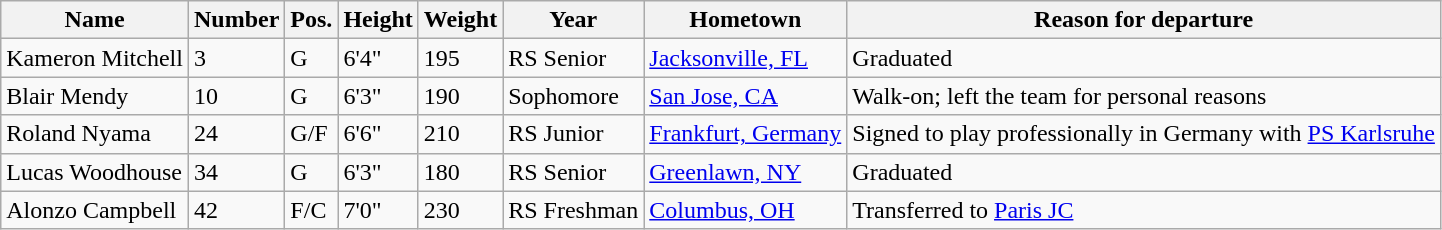<table class="wikitable sortable" border="1">
<tr>
<th>Name</th>
<th>Number</th>
<th>Pos.</th>
<th>Height</th>
<th>Weight</th>
<th>Year</th>
<th>Hometown</th>
<th class="unsortable">Reason for departure</th>
</tr>
<tr>
<td>Kameron Mitchell</td>
<td>3</td>
<td>G</td>
<td>6'4"</td>
<td>195</td>
<td>RS Senior</td>
<td><a href='#'>Jacksonville, FL</a></td>
<td>Graduated</td>
</tr>
<tr>
<td>Blair Mendy</td>
<td>10</td>
<td>G</td>
<td>6'3"</td>
<td>190</td>
<td>Sophomore</td>
<td><a href='#'>San Jose, CA</a></td>
<td>Walk-on; left the team for personal reasons</td>
</tr>
<tr>
<td>Roland Nyama</td>
<td>24</td>
<td>G/F</td>
<td>6'6"</td>
<td>210</td>
<td>RS Junior</td>
<td><a href='#'>Frankfurt, Germany</a></td>
<td>Signed to play professionally in Germany with <a href='#'>PS Karlsruhe</a></td>
</tr>
<tr>
<td>Lucas Woodhouse</td>
<td>34</td>
<td>G</td>
<td>6'3"</td>
<td>180</td>
<td>RS Senior</td>
<td><a href='#'>Greenlawn, NY</a></td>
<td>Graduated</td>
</tr>
<tr>
<td>Alonzo Campbell</td>
<td>42</td>
<td>F/C</td>
<td>7'0"</td>
<td>230</td>
<td>RS Freshman</td>
<td><a href='#'>Columbus, OH</a></td>
<td>Transferred to <a href='#'>Paris JC</a></td>
</tr>
</table>
